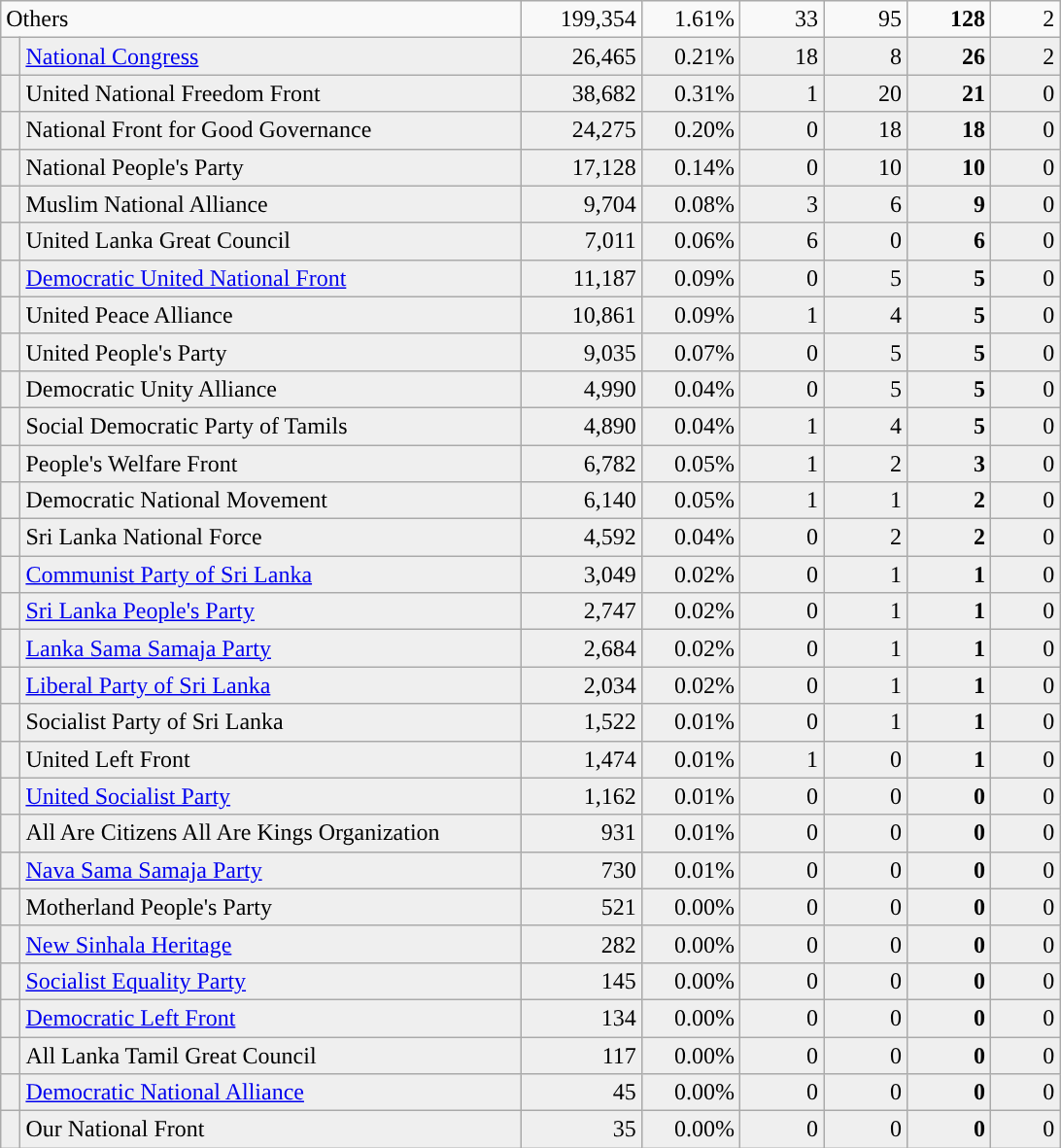<table class="wikitable collapsible collapsed" style="font-size:100%; text-align:right; border:0px; margin-top:-1px; margin-bottom:0;">
<tr>
<th style="text-align:left; font-weight:normal; background:#F9F9F9" colspan="2" width="350">Others</th>
<td width="75">199,354</td>
<td width="60">1.61%</td>
<td width="50">33</td>
<td width="50">95</td>
<td width="50"><strong>128</strong></td>
<td width="40">2</td>
</tr>
<tr style="background:#EFEFEF;">
<td style="background-color:"> </td>
<td style="text-align:left;"><a href='#'>National Congress</a></td>
<td>26,465</td>
<td>0.21%</td>
<td>18</td>
<td>8</td>
<td><strong>26</strong></td>
<td>2</td>
</tr>
<tr style="background:#EFEFEF;">
<td></td>
<td style="text-align:left;">United National Freedom Front</td>
<td>38,682</td>
<td>0.31%</td>
<td>1</td>
<td>20</td>
<td><strong>21</strong></td>
<td>0</td>
</tr>
<tr style="background:#EFEFEF;">
<td></td>
<td style="text-align:left;">National Front for Good Governance</td>
<td>24,275</td>
<td>0.20%</td>
<td>0</td>
<td>18</td>
<td><strong>18</strong></td>
<td>0</td>
</tr>
<tr style="background:#EFEFEF;">
<td></td>
<td style="text-align:left;">National People's Party</td>
<td>17,128</td>
<td>0.14%</td>
<td>0</td>
<td>10</td>
<td><strong>10</strong></td>
<td>0</td>
</tr>
<tr style="background:#EFEFEF;">
<td></td>
<td style="text-align:left;">Muslim National Alliance</td>
<td>9,704</td>
<td>0.08%</td>
<td>3</td>
<td>6</td>
<td><strong>9</strong></td>
<td>0</td>
</tr>
<tr style="background:#EFEFEF;">
<td></td>
<td style="text-align:left;">United Lanka Great Council</td>
<td>7,011</td>
<td>0.06%</td>
<td>6</td>
<td>0</td>
<td><strong>6</strong></td>
<td>0</td>
</tr>
<tr style="background:#EFEFEF;">
<td></td>
<td style="text-align:left;"><a href='#'>Democratic United National Front</a></td>
<td>11,187</td>
<td>0.09%</td>
<td>0</td>
<td>5</td>
<td><strong>5</strong></td>
<td>0</td>
</tr>
<tr style="background:#EFEFEF;">
<td></td>
<td style="text-align:left;">United Peace Alliance</td>
<td>10,861</td>
<td>0.09%</td>
<td>1</td>
<td>4</td>
<td><strong>5</strong></td>
<td>0</td>
</tr>
<tr style="background:#EFEFEF;">
<td></td>
<td style="text-align:left;">United People's Party</td>
<td>9,035</td>
<td>0.07%</td>
<td>0</td>
<td>5</td>
<td><strong>5</strong></td>
<td>0</td>
</tr>
<tr style="background:#EFEFEF;">
<td style="background-color:"> </td>
<td style="text-align:left;">Democratic Unity Alliance</td>
<td>4,990</td>
<td>0.04%</td>
<td>0</td>
<td>5</td>
<td><strong>5</strong></td>
<td>0</td>
</tr>
<tr style="background:#EFEFEF;">
<td></td>
<td style="text-align:left;">Social Democratic Party of Tamils</td>
<td>4,890</td>
<td>0.04%</td>
<td>1</td>
<td>4</td>
<td><strong>5</strong></td>
<td>0</td>
</tr>
<tr style="background:#EFEFEF;">
<td></td>
<td style="text-align:left;">People's Welfare Front</td>
<td>6,782</td>
<td>0.05%</td>
<td>1</td>
<td>2</td>
<td><strong>3</strong></td>
<td>0</td>
</tr>
<tr style="background:#EFEFEF;">
<td></td>
<td style="text-align:left;">Democratic National Movement</td>
<td>6,140</td>
<td>0.05%</td>
<td>1</td>
<td>1</td>
<td><strong>2</strong></td>
<td>0</td>
</tr>
<tr style="background:#EFEFEF;">
<td></td>
<td style="text-align:left;">Sri Lanka National Force</td>
<td>4,592</td>
<td>0.04%</td>
<td>0</td>
<td>2</td>
<td><strong>2</strong></td>
<td>0</td>
</tr>
<tr style="background:#EFEFEF;">
<td style="background-color:"> </td>
<td style="text-align:left;"><a href='#'>Communist Party of Sri Lanka</a></td>
<td>3,049</td>
<td>0.02%</td>
<td>0</td>
<td>1</td>
<td><strong>1</strong></td>
<td>0</td>
</tr>
<tr style="background:#EFEFEF;">
<td></td>
<td style="text-align:left;"><a href='#'>Sri Lanka People's Party</a></td>
<td>2,747</td>
<td>0.02%</td>
<td>0</td>
<td>1</td>
<td><strong>1</strong></td>
<td>0</td>
</tr>
<tr style="background:#EFEFEF;">
<td style="background-color:"> </td>
<td style="text-align:left;"><a href='#'>Lanka Sama Samaja Party</a></td>
<td>2,684</td>
<td>0.02%</td>
<td>0</td>
<td>1</td>
<td><strong>1</strong></td>
<td>0</td>
</tr>
<tr style="background:#EFEFEF;">
<td></td>
<td style="text-align:left;"><a href='#'>Liberal Party of Sri Lanka</a></td>
<td>2,034</td>
<td>0.02%</td>
<td>0</td>
<td>1</td>
<td><strong>1</strong></td>
<td>0</td>
</tr>
<tr style="background:#EFEFEF;">
<td></td>
<td style="text-align:left;">Socialist Party of Sri Lanka</td>
<td>1,522</td>
<td>0.01%</td>
<td>0</td>
<td>1</td>
<td><strong>1</strong></td>
<td>0</td>
</tr>
<tr style="background:#EFEFEF;">
<td></td>
<td style="text-align:left;">United Left Front</td>
<td>1,474</td>
<td>0.01%</td>
<td>1</td>
<td>0</td>
<td><strong>1</strong></td>
<td>0</td>
</tr>
<tr style="background:#EFEFEF;">
<td style="background-color:"> </td>
<td style="text-align:left;"><a href='#'>United Socialist Party</a></td>
<td>1,162</td>
<td>0.01%</td>
<td>0</td>
<td>0</td>
<td><strong>0</strong></td>
<td>0</td>
</tr>
<tr style="background:#EFEFEF;">
<td></td>
<td style="text-align:left;">All Are Citizens All Are Kings Organization</td>
<td>931</td>
<td>0.01%</td>
<td>0</td>
<td>0</td>
<td><strong>0</strong></td>
<td>0</td>
</tr>
<tr style="background:#EFEFEF;">
<td style="background-color:"> </td>
<td style="text-align:left;"><a href='#'>Nava Sama Samaja Party</a></td>
<td>730</td>
<td>0.01%</td>
<td>0</td>
<td>0</td>
<td><strong>0</strong></td>
<td>0</td>
</tr>
<tr style="background:#EFEFEF;">
<td></td>
<td style="text-align:left;">Motherland People's Party</td>
<td>521</td>
<td>0.00%</td>
<td>0</td>
<td>0</td>
<td><strong>0</strong></td>
<td>0</td>
</tr>
<tr style="background:#EFEFEF;">
<td></td>
<td style="text-align:left;"><a href='#'>New Sinhala Heritage</a></td>
<td>282</td>
<td>0.00%</td>
<td>0</td>
<td>0</td>
<td><strong>0</strong></td>
<td>0</td>
</tr>
<tr style="background:#EFEFEF;">
<td style="background-color:"> </td>
<td style="text-align:left;"><a href='#'>Socialist Equality Party</a></td>
<td>145</td>
<td>0.00%</td>
<td>0</td>
<td>0</td>
<td><strong>0</strong></td>
<td>0</td>
</tr>
<tr style="background:#EFEFEF;">
<td style="background-color:"> </td>
<td style="text-align:left;"><a href='#'>Democratic Left Front</a></td>
<td>134</td>
<td>0.00%</td>
<td>0</td>
<td>0</td>
<td><strong>0</strong></td>
<td>0</td>
</tr>
<tr style="background:#EFEFEF;">
<td></td>
<td style="text-align:left;">All Lanka Tamil Great Council</td>
<td>117</td>
<td>0.00%</td>
<td>0</td>
<td>0</td>
<td><strong>0</strong></td>
<td>0</td>
</tr>
<tr style="background:#EFEFEF;">
<td style="background-color:"> </td>
<td style="text-align:left;"><a href='#'>Democratic National Alliance</a></td>
<td>45</td>
<td>0.00%</td>
<td>0</td>
<td>0</td>
<td><strong>0</strong></td>
<td>0</td>
</tr>
<tr style="background:#EFEFEF;">
<td></td>
<td style="text-align:left;">Our National Front</td>
<td>35</td>
<td>0.00%</td>
<td>0</td>
<td>0</td>
<td><strong>0</strong></td>
<td>0</td>
</tr>
</table>
